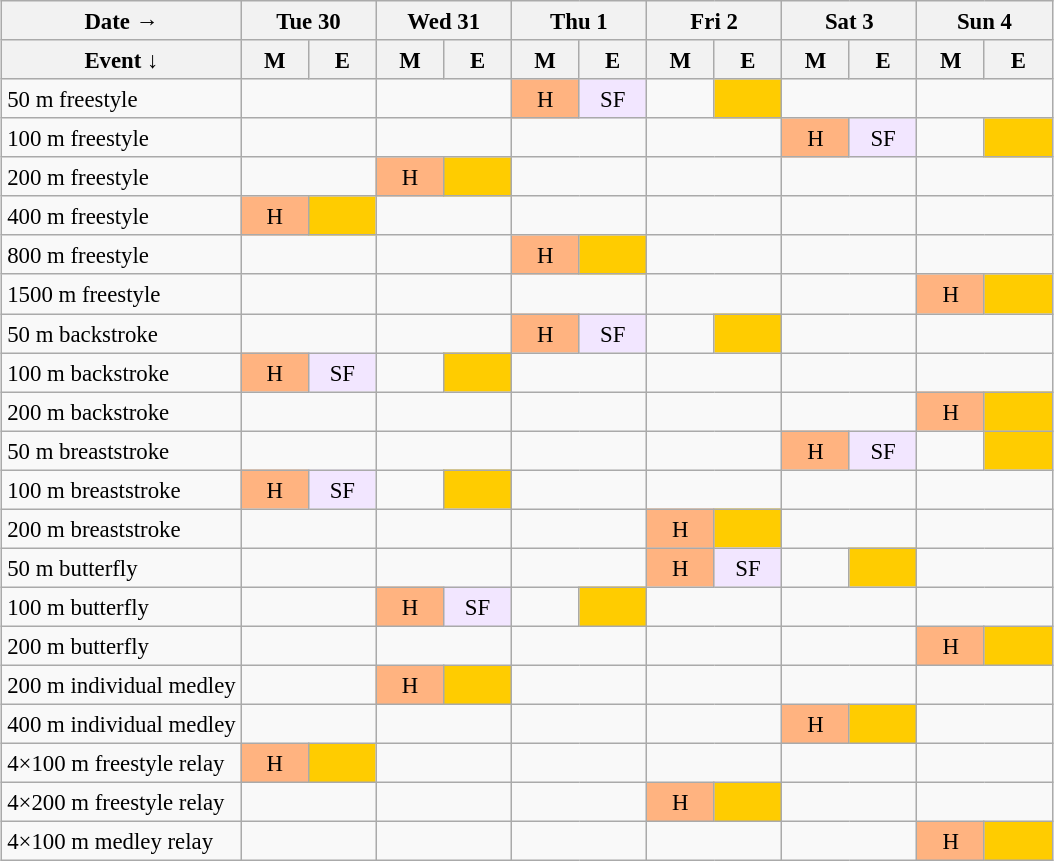<table class="wikitable" style="margin:0.5em auto; font-size:95%; line-height:1.25em;">
<tr style="text-align:center;">
<th>Date →</th>
<th colspan="2">Tue 30</th>
<th colspan="2">Wed 31</th>
<th colspan="2">Thu 1</th>
<th colspan="2">Fri 2</th>
<th colspan="2">Sat 3</th>
<th colspan="2">Sun 4</th>
</tr>
<tr>
<th>Event   ↓</th>
<th style="width:2.5em;">M</th>
<th style="width:2.5em;">E</th>
<th style="width:2.5em;">M</th>
<th style="width:2.5em;">E</th>
<th style="width:2.5em;">M</th>
<th style="width:2.5em;">E</th>
<th style="width:2.5em;">M</th>
<th style="width:2.5em;">E</th>
<th style="width:2.5em;">M</th>
<th style="width:2.5em;">E</th>
<th style="width:2.5em;">M</th>
<th style="width:2.5em;">E</th>
</tr>
<tr style="text-align:center;">
<td style="text-align:left;">50 m freestyle</td>
<td colspan="2"></td>
<td colspan="2"></td>
<td style="background-color:#ffb380;">H</td>
<td style="background-color:#f2e6ff;">SF</td>
<td></td>
<td style="background-color:#ffcc00;"></td>
<td colspan="2"></td>
<td colspan="2"></td>
</tr>
<tr style="text-align:center;">
<td style="text-align:left;">100 m freestyle</td>
<td colspan="2"></td>
<td colspan="2"></td>
<td colspan="2"></td>
<td colspan="2"></td>
<td style="background-color:#ffb380;">H</td>
<td style="background-color:#f2e6ff;">SF</td>
<td></td>
<td style="background-color:#ffcc00;"></td>
</tr>
<tr style="text-align:center;">
<td style="text-align:left;">200 m freestyle</td>
<td colspan="2"></td>
<td style="background-color:#ffb380;">H</td>
<td style="background-color:#ffcc00;"></td>
<td colspan="2"></td>
<td colspan="2"></td>
<td colspan="2"></td>
<td colspan="2"></td>
</tr>
<tr style="text-align:center;">
<td style="text-align:left;">400 m freestyle</td>
<td style="background-color:#ffb380;">H</td>
<td style="background-color:#ffcc00;"></td>
<td colspan="2"></td>
<td colspan="2"></td>
<td colspan="2"></td>
<td colspan="2"></td>
<td colspan="2"></td>
</tr>
<tr style="text-align:center;">
<td style="text-align:left;">800 m freestyle</td>
<td colspan="2"></td>
<td colspan="2"></td>
<td style="background-color:#ffb380;">H</td>
<td style="background-color:#ffcc00;"></td>
<td colspan="2"></td>
<td colspan="2"></td>
<td colspan="2"></td>
</tr>
<tr style="text-align:center;">
<td style="text-align:left;">1500 m freestyle</td>
<td colspan="2"></td>
<td colspan="2"></td>
<td colspan="2"></td>
<td colspan="2"></td>
<td colspan="2"></td>
<td style="background-color:#ffb380;">H</td>
<td style="background-color:#ffcc00;"></td>
</tr>
<tr style="text-align:center;">
<td style="text-align:left;">50 m backstroke</td>
<td colspan="2"></td>
<td colspan="2"></td>
<td style="background-color:#ffb380;">H</td>
<td style="background-color:#f2e6ff;">SF</td>
<td></td>
<td style="background-color:#ffcc00;"></td>
<td colspan="2"></td>
<td colspan="2"></td>
</tr>
<tr style="text-align:center;">
<td style="text-align:left;">100 m backstroke</td>
<td style="background-color:#ffb380;">H</td>
<td style="background-color:#f2e6ff;">SF</td>
<td></td>
<td style="background-color:#ffcc00;"></td>
<td colspan="2"></td>
<td colspan="2"></td>
<td colspan="2"></td>
<td colspan="2"></td>
</tr>
<tr style="text-align:center;">
<td style="text-align:left;">200 m backstroke</td>
<td colspan="2"></td>
<td colspan="2"></td>
<td colspan="2"></td>
<td colspan="2"></td>
<td colspan="2"></td>
<td style="background-color:#ffb380;">H</td>
<td style="background-color:#ffcc00;"></td>
</tr>
<tr style="text-align:center;">
<td style="text-align:left;">50 m breaststroke</td>
<td colspan="2"></td>
<td colspan="2"></td>
<td colspan="2"></td>
<td colspan="2"></td>
<td style="background-color:#ffb380;">H</td>
<td style="background-color:#f2e6ff;">SF</td>
<td></td>
<td style="background-color:#ffcc00;"></td>
</tr>
<tr style="text-align:center;">
<td style="text-align:left;">100 m breaststroke</td>
<td style="background-color:#ffb380;">H</td>
<td style="background-color:#f2e6ff;">SF</td>
<td></td>
<td style="background-color:#ffcc00;"></td>
<td colspan="2"></td>
<td colspan="2"></td>
<td colspan="2"></td>
<td colspan="2"></td>
</tr>
<tr style="text-align:center;">
<td style="text-align:left;">200 m breaststroke</td>
<td colspan="2"></td>
<td colspan="2"></td>
<td colspan="2"></td>
<td style="background-color:#ffb380;">H</td>
<td style="background-color:#ffcc00;"></td>
<td colspan="2"></td>
<td colspan="2"></td>
</tr>
<tr style="text-align:center;">
<td style="text-align:left;">50 m butterfly</td>
<td colspan="2"></td>
<td colspan="2"></td>
<td colspan="2"></td>
<td style="background-color:#ffb380;">H</td>
<td style="background-color:#f2e6ff;">SF</td>
<td></td>
<td style="background-color:#ffcc00;"></td>
<td colspan="2"></td>
</tr>
<tr style="text-align:center;">
<td style="text-align:left;">100 m butterfly</td>
<td colspan="2"></td>
<td style="background-color:#ffb380;">H</td>
<td style="background-color:#f2e6ff;">SF</td>
<td></td>
<td style="background-color:#ffcc00;"></td>
<td colspan="2"></td>
<td colspan="2"></td>
<td colspan="2"></td>
</tr>
<tr style="text-align:center;">
<td style="text-align:left;">200 m butterfly</td>
<td colspan="2"></td>
<td colspan="2"></td>
<td colspan="2"></td>
<td colspan="2"></td>
<td colspan="2"></td>
<td style="background-color:#ffb380;">H</td>
<td style="background-color:#ffcc00;"></td>
</tr>
<tr style="text-align:center;">
<td style="text-align:left;">200 m individual medley</td>
<td colspan="2"></td>
<td style="background-color:#ffb380;">H</td>
<td style="background-color:#ffcc00;"></td>
<td colspan="2"></td>
<td colspan="2"></td>
<td colspan="2"></td>
<td colspan="2"></td>
</tr>
<tr style="text-align:center;">
<td style="text-align:left;">400 m individual medley</td>
<td colspan="2"></td>
<td colspan="2"></td>
<td colspan="2"></td>
<td colspan="2"></td>
<td style="background-color:#ffb380;">H</td>
<td style="background-color:#ffcc00;"></td>
<td colspan="2"></td>
</tr>
<tr style="text-align:center;">
<td style="text-align:left;">4×100 m freestyle relay</td>
<td style="background-color:#ffb380;">H</td>
<td style="background-color:#ffcc00;"></td>
<td colspan="2"></td>
<td colspan="2"></td>
<td colspan="2"></td>
<td colspan="2"></td>
<td colspan="2"></td>
</tr>
<tr style="text-align:center;">
<td style="text-align:left;">4×200 m freestyle relay</td>
<td colspan="2"></td>
<td colspan="2"></td>
<td colspan="2"></td>
<td style="background-color:#ffb380;">H</td>
<td style="background-color:#ffcc00;"></td>
<td colspan="2"></td>
<td colspan="2"></td>
</tr>
<tr style="text-align:center;">
<td style="text-align:left;">4×100 m medley relay</td>
<td colspan="2"></td>
<td colspan="2"></td>
<td colspan="2"></td>
<td colspan="2"></td>
<td colspan="2"></td>
<td style="background-color:#ffb380;">H</td>
<td style="background-color:#ffcc00;"></td>
</tr>
</table>
